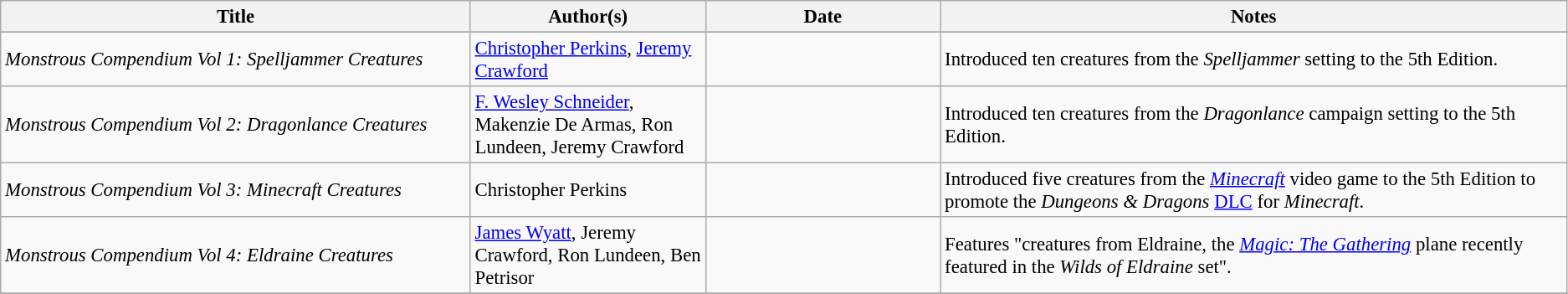<table class="wikitable sortable" style="margins:auto; width=95%; font-size: 95%;">
<tr>
<th width="30%">Title</th>
<th width="15%">Author(s)</th>
<th width="15%">Date</th>
<th width="40%">Notes</th>
</tr>
<tr>
</tr>
<tr>
<td><em>Monstrous Compendium Vol 1: Spelljammer Creatures</em></td>
<td><a href='#'>Christopher Perkins</a>, <a href='#'>Jeremy Crawford</a></td>
<td></td>
<td>Introduced ten creatures from the <em>Spelljammer</em> setting to the 5th Edition.</td>
</tr>
<tr>
<td><em>Monstrous Compendium Vol 2: Dragonlance Creatures</em></td>
<td><a href='#'>F. Wesley Schneider</a>, Makenzie De Armas, Ron Lundeen, Jeremy Crawford</td>
<td></td>
<td>Introduced ten creatures from the <em>Dragonlance</em> campaign setting to the 5th Edition.</td>
</tr>
<tr>
<td><em>Monstrous Compendium Vol 3: Minecraft Creatures</em></td>
<td>Christopher Perkins</td>
<td></td>
<td>Introduced five creatures from the <em><a href='#'>Minecraft</a></em> video game to the 5th Edition to promote the <em>Dungeons & Dragons</em> <a href='#'>DLC</a> for <em>Minecraft</em>.</td>
</tr>
<tr>
<td><em>Monstrous Compendium Vol 4: Eldraine Creatures</em></td>
<td><a href='#'>James Wyatt</a>, Jeremy Crawford, Ron Lundeen, Ben Petrisor</td>
<td></td>
<td>Features "creatures from Eldraine, the <em><a href='#'>Magic: The Gathering</a></em> plane recently featured in the <em>Wilds of Eldraine</em> set".</td>
</tr>
<tr>
</tr>
</table>
